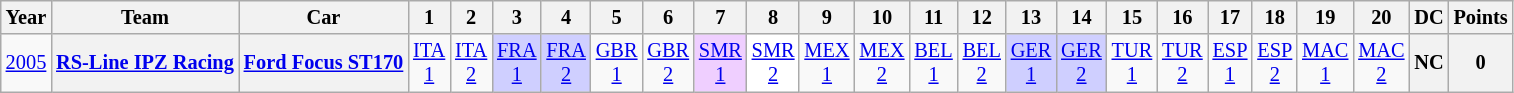<table class="wikitable" style="text-align:center; font-size:85%">
<tr>
<th>Year</th>
<th>Team</th>
<th>Car</th>
<th>1</th>
<th>2</th>
<th>3</th>
<th>4</th>
<th>5</th>
<th>6</th>
<th>7</th>
<th>8</th>
<th>9</th>
<th>10</th>
<th>11</th>
<th>12</th>
<th>13</th>
<th>14</th>
<th>15</th>
<th>16</th>
<th>17</th>
<th>18</th>
<th>19</th>
<th>20</th>
<th>DC</th>
<th>Points</th>
</tr>
<tr>
<td><a href='#'>2005</a></td>
<th><a href='#'>RS-Line IPZ Racing</a></th>
<th><a href='#'>Ford Focus ST170</a></th>
<td><a href='#'>ITA<br>1</a></td>
<td><a href='#'>ITA<br>2</a></td>
<td style="background:#cfcfff;"><a href='#'>FRA<br>1</a><br></td>
<td style="background:#cfcfff;"><a href='#'>FRA<br>2</a><br></td>
<td><a href='#'>GBR<br>1</a></td>
<td><a href='#'>GBR<br>2</a></td>
<td style="background:#efcfff;"><a href='#'>SMR<br>1</a><br></td>
<td style="background:#ffffff;"><a href='#'>SMR<br>2</a><br></td>
<td><a href='#'>MEX<br>1</a></td>
<td><a href='#'>MEX<br>2</a></td>
<td><a href='#'>BEL<br>1</a></td>
<td><a href='#'>BEL<br>2</a></td>
<td style="background:#cfcfff;"><a href='#'>GER<br>1</a><br></td>
<td style="background:#cfcfff;"><a href='#'>GER<br>2</a><br></td>
<td><a href='#'>TUR<br>1</a></td>
<td><a href='#'>TUR<br>2</a></td>
<td><a href='#'>ESP<br>1</a></td>
<td><a href='#'>ESP<br>2</a></td>
<td><a href='#'>MAC<br>1</a></td>
<td><a href='#'>MAC<br>2</a></td>
<th>NC</th>
<th>0</th>
</tr>
</table>
